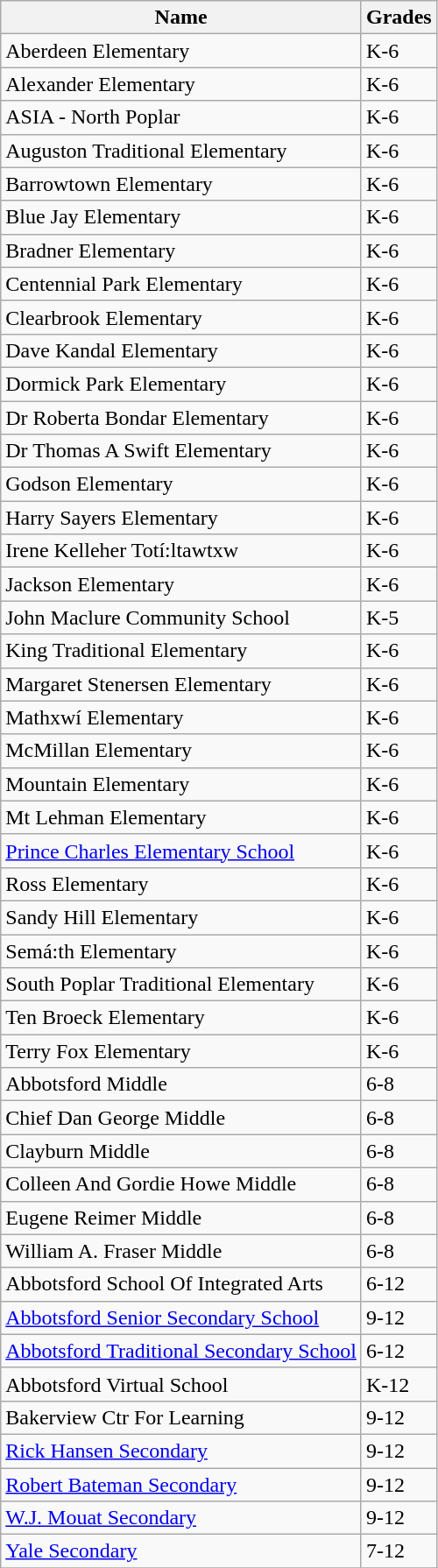<table class="wikitable sortable">
<tr>
<th>Name</th>
<th>Grades</th>
</tr>
<tr>
<td>Aberdeen Elementary</td>
<td>K-6</td>
</tr>
<tr>
<td>Alexander Elementary</td>
<td>K-6</td>
</tr>
<tr>
<td>ASIA - North Poplar</td>
<td>K-6</td>
</tr>
<tr>
<td>Auguston Traditional Elementary</td>
<td>K-6</td>
</tr>
<tr>
<td>Barrowtown Elementary</td>
<td>K-6</td>
</tr>
<tr>
<td>Blue Jay Elementary</td>
<td>K-6</td>
</tr>
<tr>
<td>Bradner Elementary</td>
<td>K-6</td>
</tr>
<tr>
<td>Centennial Park Elementary</td>
<td>K-6</td>
</tr>
<tr>
<td>Clearbrook Elementary</td>
<td>K-6</td>
</tr>
<tr>
<td>Dave Kandal Elementary</td>
<td>K-6</td>
</tr>
<tr>
<td>Dormick Park Elementary</td>
<td>K-6</td>
</tr>
<tr>
<td>Dr Roberta Bondar Elementary</td>
<td>K-6</td>
</tr>
<tr>
<td>Dr Thomas A Swift Elementary</td>
<td>K-6</td>
</tr>
<tr>
<td>Godson Elementary</td>
<td>K-6</td>
</tr>
<tr>
<td>Harry Sayers Elementary</td>
<td>K-6</td>
</tr>
<tr>
<td>Irene Kelleher Totí:ltawtxw</td>
<td>K-6</td>
</tr>
<tr>
<td>Jackson Elementary</td>
<td>K-6</td>
</tr>
<tr>
<td>John Maclure Community School</td>
<td>K-5</td>
</tr>
<tr>
<td>King Traditional Elementary</td>
<td>K-6</td>
</tr>
<tr>
<td>Margaret Stenersen Elementary</td>
<td>K-6</td>
</tr>
<tr>
<td>Mathxwí Elementary</td>
<td>K-6</td>
</tr>
<tr>
<td>McMillan Elementary</td>
<td>K-6</td>
</tr>
<tr>
<td>Mountain Elementary</td>
<td>K-6</td>
</tr>
<tr>
<td>Mt Lehman Elementary</td>
<td>K-6</td>
</tr>
<tr>
<td><a href='#'>Prince Charles Elementary School</a></td>
<td>K-6</td>
</tr>
<tr>
<td>Ross Elementary</td>
<td>K-6</td>
</tr>
<tr>
<td>Sandy Hill Elementary</td>
<td>K-6</td>
</tr>
<tr>
<td>Semá:th Elementary</td>
<td>K-6</td>
</tr>
<tr>
<td>South Poplar Traditional Elementary</td>
<td>K-6</td>
</tr>
<tr>
<td>Ten Broeck Elementary</td>
<td>K-6</td>
</tr>
<tr>
<td>Terry Fox Elementary</td>
<td>K-6</td>
</tr>
<tr>
<td>Abbotsford Middle</td>
<td>6-8</td>
</tr>
<tr>
<td>Chief Dan George Middle</td>
<td>6-8</td>
</tr>
<tr>
<td>Clayburn Middle</td>
<td>6-8</td>
</tr>
<tr>
<td>Colleen And Gordie Howe Middle</td>
<td>6-8</td>
</tr>
<tr>
<td>Eugene Reimer Middle</td>
<td>6-8</td>
</tr>
<tr>
<td>William A. Fraser Middle</td>
<td>6-8</td>
</tr>
<tr>
<td>Abbotsford School Of Integrated Arts</td>
<td>6-12</td>
</tr>
<tr>
<td><a href='#'>Abbotsford Senior Secondary School</a></td>
<td>9-12</td>
</tr>
<tr>
<td><a href='#'>Abbotsford Traditional Secondary School</a></td>
<td>6-12</td>
</tr>
<tr>
<td>Abbotsford Virtual School</td>
<td>K-12</td>
</tr>
<tr>
<td>Bakerview Ctr For Learning</td>
<td>9-12</td>
</tr>
<tr>
<td><a href='#'>Rick Hansen Secondary</a></td>
<td>9-12</td>
</tr>
<tr>
<td><a href='#'>Robert Bateman Secondary</a></td>
<td>9-12</td>
</tr>
<tr>
<td><a href='#'>W.J. Mouat Secondary</a></td>
<td>9-12</td>
</tr>
<tr>
<td><a href='#'>Yale Secondary</a></td>
<td>7-12</td>
</tr>
<tr>
</tr>
</table>
